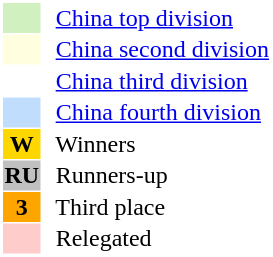<table style="border: 1px solid #ffffff; background-color: #ffffff" cellspacing="1" cellpadding="1">
<tr>
<td bgcolor="#D0F0C0" width="20"></td>
<td bgcolor="#ffffff" align="left">  <a href='#'>China top division</a></td>
</tr>
<tr>
<td bgcolor="#FFFFE0" width="20"></td>
<td bgcolor="#ffffff" align="left">  <a href='#'>China second division</a></td>
</tr>
<tr>
<th bgcolor="#ffffff" width="20"></th>
<td bgcolor="#ffffff" align="left">  <a href='#'>China third division</a></td>
</tr>
<tr>
<th bgcolor="#c1ddfd" width="20"></th>
<td bgcolor="#ffffff" align="left">  <a href='#'>China fourth division</a></td>
</tr>
<tr>
<th bgcolor="#FFD700" width="20">W</th>
<td bgcolor="#ffffff" align="left">  Winners</td>
</tr>
<tr>
<th bgcolor="#C0C0C0" width="20">RU</th>
<td bgcolor="#ffffff" align="left">  Runners-up</td>
</tr>
<tr>
<th bgcolor="#FFA500" width="20">3</th>
<td bgcolor="#ffffff" align="left">  Third place</td>
</tr>
<tr>
<th bgcolor="#ffcccc" width="20"></th>
<td bgcolor="#ffffff" align="left">  Relegated</td>
</tr>
</table>
